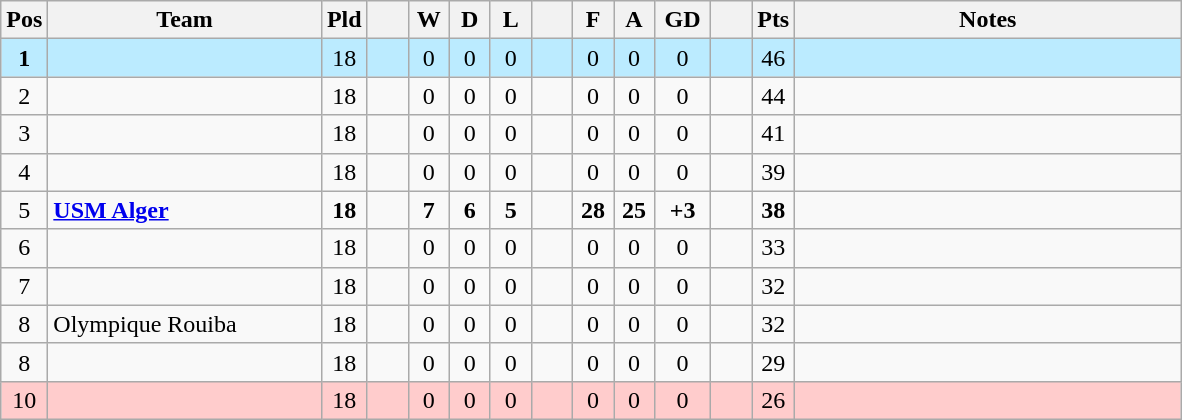<table class="wikitable" style="text-align: center;">
<tr>
<th width=20>Pos</th>
<th width=175>Team</th>
<th width=20>Pld</th>
<th width=20></th>
<th width=20>W</th>
<th width=20>D</th>
<th width=20>L</th>
<th width=20></th>
<th width=20>F</th>
<th width=20>A</th>
<th width=30>GD</th>
<th width=20></th>
<th width=20>Pts</th>
<th width=250>Notes</th>
</tr>
<tr style="background:#BBEBFF;">
<td><strong>1</strong></td>
<td align=left><strong></strong></td>
<td>18</td>
<td></td>
<td>0</td>
<td>0</td>
<td>0</td>
<td></td>
<td>0</td>
<td>0</td>
<td>0</td>
<td></td>
<td>46</td>
<td></td>
</tr>
<tr>
<td>2</td>
<td align=left></td>
<td>18</td>
<td></td>
<td>0</td>
<td>0</td>
<td>0</td>
<td></td>
<td>0</td>
<td>0</td>
<td>0</td>
<td></td>
<td>44</td>
<td></td>
</tr>
<tr>
<td>3</td>
<td align=left></td>
<td>18</td>
<td></td>
<td>0</td>
<td>0</td>
<td>0</td>
<td></td>
<td>0</td>
<td>0</td>
<td>0</td>
<td></td>
<td>41</td>
<td></td>
</tr>
<tr>
<td>4</td>
<td align=left></td>
<td>18</td>
<td></td>
<td>0</td>
<td>0</td>
<td>0</td>
<td></td>
<td>0</td>
<td>0</td>
<td>0</td>
<td></td>
<td>39</td>
<td></td>
</tr>
<tr>
<td>5</td>
<td align=left><strong><a href='#'>USM Alger</a></strong></td>
<td><strong>18</strong></td>
<td></td>
<td><strong>7</strong></td>
<td><strong>6</strong></td>
<td><strong>5</strong></td>
<td></td>
<td><strong>28</strong></td>
<td><strong>25</strong></td>
<td><strong>+3</strong></td>
<td></td>
<td><strong>38</strong></td>
<td></td>
</tr>
<tr>
<td>6</td>
<td align=left></td>
<td>18</td>
<td></td>
<td>0</td>
<td>0</td>
<td>0</td>
<td></td>
<td>0</td>
<td>0</td>
<td>0</td>
<td></td>
<td>33</td>
<td></td>
</tr>
<tr>
<td>7</td>
<td align=left></td>
<td>18</td>
<td></td>
<td>0</td>
<td>0</td>
<td>0</td>
<td></td>
<td>0</td>
<td>0</td>
<td>0</td>
<td></td>
<td>32</td>
<td></td>
</tr>
<tr>
<td>8</td>
<td align=left>Olympique Rouiba</td>
<td>18</td>
<td></td>
<td>0</td>
<td>0</td>
<td>0</td>
<td></td>
<td>0</td>
<td>0</td>
<td>0</td>
<td></td>
<td>32</td>
<td></td>
</tr>
<tr>
<td>8</td>
<td align=left></td>
<td>18</td>
<td></td>
<td>0</td>
<td>0</td>
<td>0</td>
<td></td>
<td>0</td>
<td>0</td>
<td>0</td>
<td></td>
<td>29</td>
<td></td>
</tr>
<tr style="background:#FFCCCC;">
<td>10</td>
<td align=left></td>
<td>18</td>
<td></td>
<td>0</td>
<td>0</td>
<td>0</td>
<td></td>
<td>0</td>
<td>0</td>
<td>0</td>
<td></td>
<td>26</td>
<td></td>
</tr>
</table>
